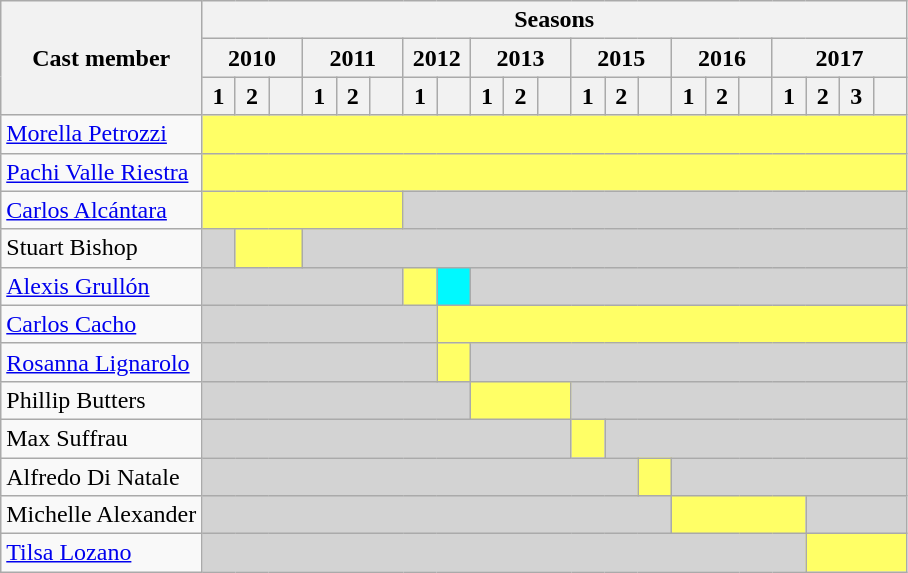<table class="wikitable" style="margin:left; font-size:100%;">
<tr>
<th rowspan="3">Cast member</th>
<th colspan=21 style=text-align:center;>Seasons</th>
</tr>
<tr>
<th colspan="3">2010</th>
<th colspan="3">2011</th>
<th colspan="2">2012</th>
<th colspan="3">2013</th>
<th colspan="3">2015</th>
<th colspan="3">2016</th>
<th colspan="4">2017</th>
</tr>
<tr>
<th width="15">1</th>
<th width="15">2</th>
<th width="15"></th>
<th width="15">1</th>
<th width="15">2</th>
<th width="15"></th>
<th width="15">1</th>
<th width="15"></th>
<th width="15">1</th>
<th width="15">2</th>
<th width="15"></th>
<th width="15">1</th>
<th width="15">2</th>
<th width="15"></th>
<th width="15">1</th>
<th width="15">2</th>
<th width="15"></th>
<th width="15">1</th>
<th width="15">2</th>
<th width="15">3</th>
<th width="15"></th>
</tr>
<tr>
<td><a href='#'>Morella Petrozzi</a></td>
<td colspan="21" style="background:#FF6;"></td>
</tr>
<tr>
<td><a href='#'>Pachi Valle Riestra</a></td>
<td colspan="21" style="background:#FF6;"></td>
</tr>
<tr>
<td><a href='#'>Carlos Alcántara</a></td>
<td colspan="6" style="background:#FF6;"></td>
<td colspan="15" style="background:lightgrey;"></td>
</tr>
<tr>
<td>Stuart Bishop</td>
<td style="background:lightgrey;"></td>
<td colspan="2" style="background:#FF6;"></td>
<td colspan="18" style="background:lightgrey;"></td>
</tr>
<tr>
<td><a href='#'>Alexis Grullón</a></td>
<td colspan="6" style="background:lightgrey;"></td>
<td style="background:#FF6;"></td>
<td style="background:#00f9ff;"></td>
<td colspan="13" style="background:lightgrey;"></td>
</tr>
<tr>
<td><a href='#'>Carlos Cacho</a></td>
<td colspan="7" style="background:lightgrey;"></td>
<td colspan="14" style="background:#FF6;"></td>
</tr>
<tr>
<td><a href='#'>Rosanna Lignarolo</a></td>
<td colspan="7" style="background:lightgrey;"></td>
<td style="background:#FF6;"></td>
<td colspan="13" style="background:lightgrey;"></td>
</tr>
<tr>
<td>Phillip Butters</td>
<td colspan="8" style="background:lightgrey;"></td>
<td colspan="3" style="background:#FF6;"></td>
<td colspan="10" style="background:lightgrey;"></td>
</tr>
<tr>
<td>Max Suffrau</td>
<td colspan="11" style="background:lightgrey;"></td>
<td style="background:#FF6;"></td>
<td colspan="9" style="background:lightgrey;"></td>
</tr>
<tr>
<td>Alfredo Di Natale</td>
<td colspan="13" style="background:lightgrey;"></td>
<td style="background:#FF6;"></td>
<td colspan="7" style="background:lightgrey;"></td>
</tr>
<tr>
<td>Michelle Alexander</td>
<td colspan="14" style="background:lightgrey;"></td>
<td colspan="4" style="background:#FF6;"></td>
<td colspan="3" style="background:lightgrey;"></td>
</tr>
<tr>
<td><a href='#'>Tilsa Lozano</a></td>
<td colspan="18" style="background:lightgrey;"></td>
<td colspan="3" style="background:#FF6;"></td>
</tr>
</table>
